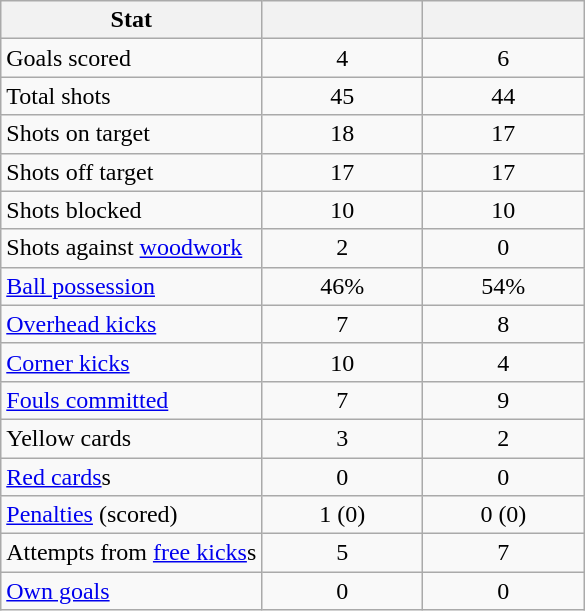<table class="wikitable" style="text-align: center">
<tr>
<th>Stat</th>
<th width=100></th>
<th width=100></th>
</tr>
<tr>
<td align=left>Goals scored </td>
<td>4</td>
<td>6</td>
</tr>
<tr>
<td align=left>Total shots</td>
<td>45</td>
<td>44</td>
</tr>
<tr>
<td align=left>Shots on target</td>
<td>18</td>
<td>17</td>
</tr>
<tr>
<td align=left>Shots off target</td>
<td>17</td>
<td>17</td>
</tr>
<tr>
<td align=left>Shots blocked</td>
<td>10</td>
<td>10</td>
</tr>
<tr>
<td align=left>Shots against <a href='#'>woodwork</a></td>
<td>2</td>
<td>0</td>
</tr>
<tr>
<td align=left><a href='#'>Ball possession</a></td>
<td>46%</td>
<td>54%</td>
</tr>
<tr>
<td align=left><a href='#'>Overhead kicks</a></td>
<td>7</td>
<td>8</td>
</tr>
<tr>
<td align=left><a href='#'>Corner kicks</a></td>
<td>10</td>
<td>4</td>
</tr>
<tr>
<td align=left><a href='#'>Fouls committed</a></td>
<td>7</td>
<td>9</td>
</tr>
<tr>
<td align=left>Yellow cards </td>
<td>3</td>
<td>2</td>
</tr>
<tr>
<td align=left><a href='#'>Red cards</a>s </td>
<td>0</td>
<td>0</td>
</tr>
<tr>
<td align=left><a href='#'>Penalties</a> (scored)</td>
<td>1 (0)</td>
<td>0 (0)</td>
</tr>
<tr>
<td align=left>Attempts from <a href='#'>free kicks</a>s</td>
<td>5</td>
<td>7</td>
</tr>
<tr>
<td align=left><a href='#'>Own goals</a></td>
<td>0</td>
<td>0</td>
</tr>
</table>
